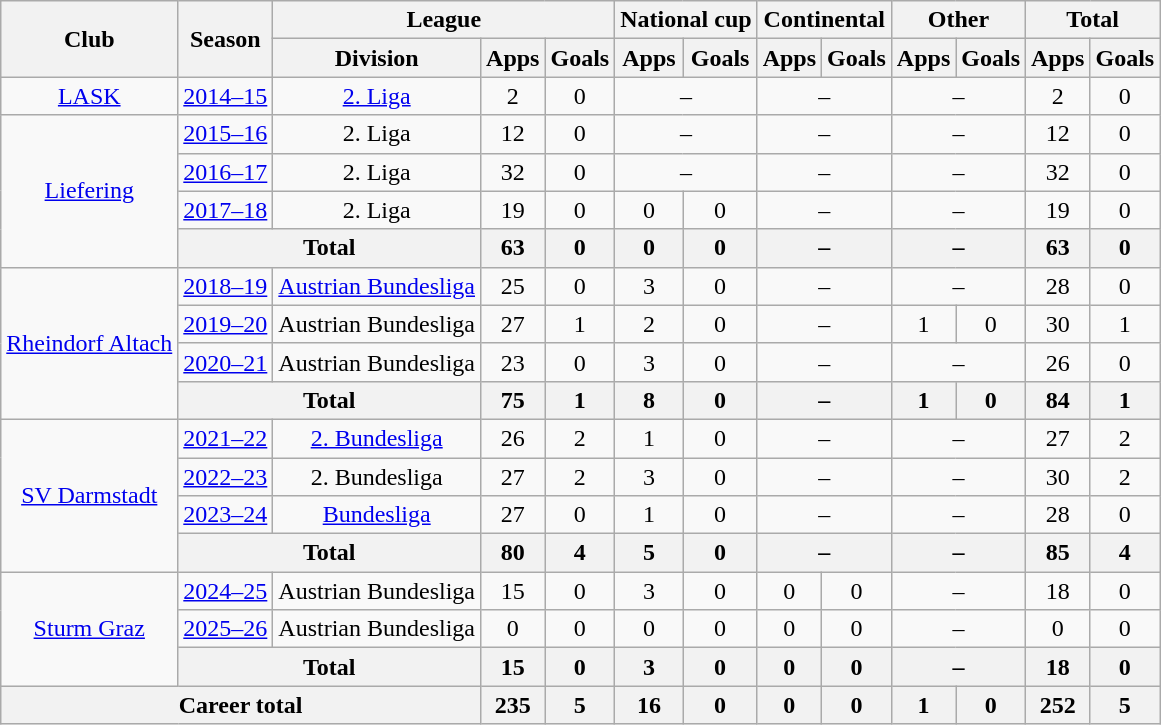<table class="wikitable" style="text-align:center">
<tr>
<th rowspan=2>Club</th>
<th rowspan=2>Season</th>
<th colspan=3>League</th>
<th colspan=2>National cup</th>
<th colspan=2>Continental</th>
<th colspan=2>Other</th>
<th colspan=2>Total</th>
</tr>
<tr>
<th>Division</th>
<th>Apps</th>
<th>Goals</th>
<th>Apps</th>
<th>Goals</th>
<th>Apps</th>
<th>Goals</th>
<th>Apps</th>
<th>Goals</th>
<th>Apps</th>
<th>Goals</th>
</tr>
<tr>
<td><a href='#'>LASK</a></td>
<td><a href='#'>2014–15</a></td>
<td><a href='#'>2. Liga</a></td>
<td>2</td>
<td>0</td>
<td colspan=2>–</td>
<td colspan=2>–</td>
<td colspan=2>–</td>
<td>2</td>
<td>0</td>
</tr>
<tr>
<td rowspan=4><a href='#'>Liefering</a></td>
<td><a href='#'>2015–16</a></td>
<td>2. Liga</td>
<td>12</td>
<td>0</td>
<td colspan=2>–</td>
<td colspan=2>–</td>
<td colspan=2>–</td>
<td>12</td>
<td>0</td>
</tr>
<tr>
<td><a href='#'>2016–17</a></td>
<td>2. Liga</td>
<td>32</td>
<td>0</td>
<td colspan=2>–</td>
<td colspan=2>–</td>
<td colspan=2>–</td>
<td>32</td>
<td>0</td>
</tr>
<tr>
<td><a href='#'>2017–18</a></td>
<td>2. Liga</td>
<td>19</td>
<td>0</td>
<td>0</td>
<td>0</td>
<td colspan=2>–</td>
<td colspan=2>–</td>
<td>19</td>
<td>0</td>
</tr>
<tr>
<th colspan=2>Total</th>
<th>63</th>
<th>0</th>
<th>0</th>
<th>0</th>
<th colspan=2>–</th>
<th colspan=2>–</th>
<th>63</th>
<th>0</th>
</tr>
<tr>
<td rowspan=4><a href='#'>Rheindorf Altach</a></td>
<td><a href='#'>2018–19</a></td>
<td><a href='#'>Austrian Bundesliga</a></td>
<td>25</td>
<td>0</td>
<td>3</td>
<td>0</td>
<td colspan=2>–</td>
<td colspan=2>–</td>
<td>28</td>
<td>0</td>
</tr>
<tr>
<td><a href='#'>2019–20</a></td>
<td>Austrian Bundesliga</td>
<td>27</td>
<td>1</td>
<td>2</td>
<td>0</td>
<td colspan=2>–</td>
<td>1</td>
<td>0</td>
<td>30</td>
<td>1</td>
</tr>
<tr>
<td><a href='#'>2020–21</a></td>
<td>Austrian Bundesliga</td>
<td>23</td>
<td>0</td>
<td>3</td>
<td>0</td>
<td colspan=2>–</td>
<td colspan=2>–</td>
<td>26</td>
<td>0</td>
</tr>
<tr>
<th colspan=2>Total</th>
<th>75</th>
<th>1</th>
<th>8</th>
<th>0</th>
<th colspan=2>–</th>
<th>1</th>
<th>0</th>
<th>84</th>
<th>1</th>
</tr>
<tr>
<td rowspan=4><a href='#'>SV Darmstadt</a></td>
<td><a href='#'>2021–22</a></td>
<td><a href='#'>2. Bundesliga</a></td>
<td>26</td>
<td>2</td>
<td>1</td>
<td>0</td>
<td colspan=2>–</td>
<td colspan=2>–</td>
<td>27</td>
<td>2</td>
</tr>
<tr>
<td><a href='#'>2022–23</a></td>
<td>2. Bundesliga</td>
<td>27</td>
<td>2</td>
<td>3</td>
<td>0</td>
<td colspan=2>–</td>
<td colspan=2>–</td>
<td>30</td>
<td>2</td>
</tr>
<tr>
<td><a href='#'>2023–24</a></td>
<td><a href='#'>Bundesliga</a></td>
<td>27</td>
<td>0</td>
<td>1</td>
<td>0</td>
<td colspan=2>–</td>
<td colspan=2>–</td>
<td>28</td>
<td>0</td>
</tr>
<tr>
<th colspan=2>Total</th>
<th>80</th>
<th>4</th>
<th>5</th>
<th>0</th>
<th colspan=2>–</th>
<th colspan=2>–</th>
<th>85</th>
<th>4</th>
</tr>
<tr>
<td rowspan=3><a href='#'>Sturm Graz</a></td>
<td><a href='#'>2024–25</a></td>
<td>Austrian Bundesliga</td>
<td>15</td>
<td>0</td>
<td>3</td>
<td>0</td>
<td>0</td>
<td>0</td>
<td colspan=2>–</td>
<td>18</td>
<td>0</td>
</tr>
<tr>
<td><a href='#'>2025–26</a></td>
<td>Austrian Bundesliga</td>
<td>0</td>
<td>0</td>
<td>0</td>
<td>0</td>
<td>0</td>
<td>0</td>
<td colspan=2>–</td>
<td>0</td>
<td>0</td>
</tr>
<tr>
<th colspan=2>Total</th>
<th>15</th>
<th>0</th>
<th>3</th>
<th>0</th>
<th>0</th>
<th>0</th>
<th colspan=2>–</th>
<th>18</th>
<th>0</th>
</tr>
<tr>
<th colspan=3>Career total</th>
<th>235</th>
<th>5</th>
<th>16</th>
<th>0</th>
<th>0</th>
<th>0</th>
<th>1</th>
<th>0</th>
<th>252</th>
<th>5</th>
</tr>
</table>
